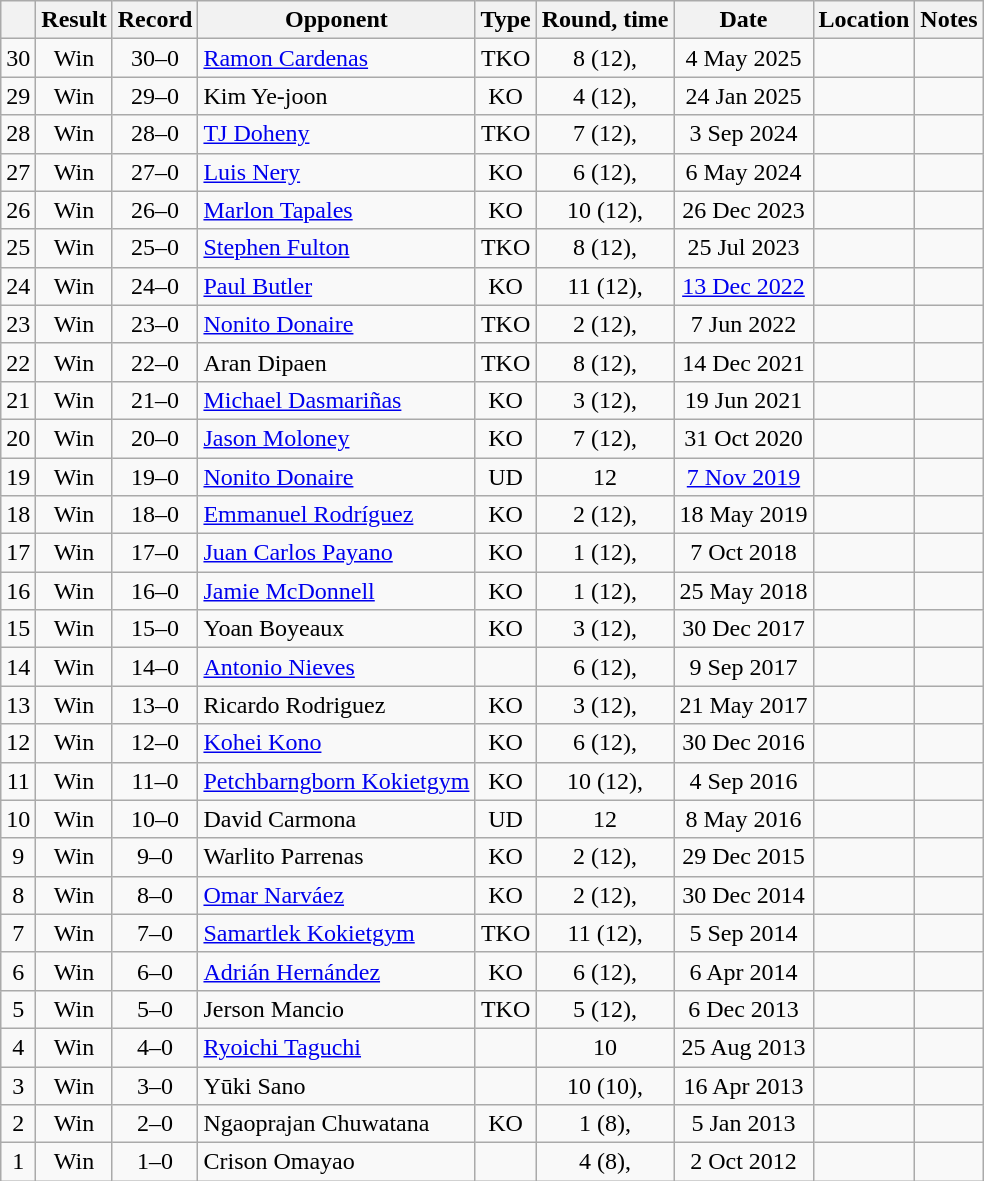<table class="wikitable" style="text-align:center">
<tr>
<th></th>
<th>Result</th>
<th>Record</th>
<th>Opponent</th>
<th>Type</th>
<th>Round, time</th>
<th>Date</th>
<th>Location</th>
<th>Notes</th>
</tr>
<tr>
<td>30</td>
<td>Win</td>
<td>30–0</td>
<td style="text-align:left;"><a href='#'>Ramon Cardenas</a></td>
<td>TKO</td>
<td>8 (12), </td>
<td>4 May 2025</td>
<td style="text-align:left;"></td>
<td style="text-align:left;"></td>
</tr>
<tr>
<td>29</td>
<td>Win</td>
<td>29–0</td>
<td style="text-align:left;">Kim Ye-joon</td>
<td>KO</td>
<td>4 (12), </td>
<td>24 Jan 2025</td>
<td style="text-align:left;"></td>
<td style="text-align:left;"></td>
</tr>
<tr>
<td>28</td>
<td>Win</td>
<td>28–0</td>
<td style="text-align:left;"><a href='#'>TJ Doheny</a></td>
<td>TKO</td>
<td>7 (12), </td>
<td>3 Sep 2024</td>
<td style="text-align:left;"></td>
<td style="text-align:left;"></td>
</tr>
<tr>
<td>27</td>
<td>Win</td>
<td>27–0</td>
<td style="text-align:left;"><a href='#'>Luis Nery</a></td>
<td>KO</td>
<td>6 (12), </td>
<td>6 May 2024</td>
<td style="text-align:left;"></td>
<td style="text-align:left;"></td>
</tr>
<tr>
<td>26</td>
<td>Win</td>
<td>26–0</td>
<td style="text-align:left;"><a href='#'>Marlon Tapales</a></td>
<td>KO</td>
<td>10 (12), </td>
<td>26 Dec 2023</td>
<td style="text-align:left;"></td>
<td style="text-align:left;"></td>
</tr>
<tr>
<td>25</td>
<td>Win</td>
<td>25–0</td>
<td style="text-align:left;"><a href='#'>Stephen Fulton</a></td>
<td>TKO</td>
<td>8 (12), </td>
<td>25 Jul 2023</td>
<td style="text-align:left;"></td>
<td style="text-align:left;"></td>
</tr>
<tr>
<td>24</td>
<td>Win</td>
<td>24–0</td>
<td style="text-align:left;"><a href='#'>Paul Butler</a></td>
<td>KO</td>
<td>11 (12), </td>
<td><a href='#'>13 Dec 2022</a></td>
<td style="text-align:left;"></td>
<td style="text-align:left;"></td>
</tr>
<tr>
<td>23</td>
<td>Win</td>
<td>23–0</td>
<td style="text-align:left;"><a href='#'>Nonito Donaire</a></td>
<td>TKO</td>
<td>2 (12), </td>
<td>7 Jun 2022</td>
<td style="text-align:left;"></td>
<td style="text-align:left;"></td>
</tr>
<tr>
<td>22</td>
<td>Win</td>
<td>22–0</td>
<td style="text-align:left;">Aran Dipaen</td>
<td>TKO</td>
<td>8 (12), </td>
<td>14 Dec 2021</td>
<td style="text-align:left;"></td>
<td style="text-align:left;"></td>
</tr>
<tr>
<td>21</td>
<td>Win</td>
<td>21–0</td>
<td style="text-align:left;"><a href='#'>Michael Dasmariñas</a></td>
<td>KO</td>
<td>3 (12), </td>
<td>19 Jun 2021</td>
<td style="text-align:left;"></td>
<td style="text-align:left;"></td>
</tr>
<tr>
<td>20</td>
<td>Win</td>
<td>20–0</td>
<td style="text-align:left;"><a href='#'>Jason Moloney</a></td>
<td>KO</td>
<td>7 (12), </td>
<td>31 Oct 2020</td>
<td style="text-align:left;"></td>
<td style="text-align:left;"></td>
</tr>
<tr>
<td>19</td>
<td>Win</td>
<td>19–0</td>
<td style="text-align:left;"><a href='#'>Nonito Donaire</a></td>
<td>UD</td>
<td>12</td>
<td><a href='#'>7 Nov 2019</a></td>
<td style="text-align:left;"></td>
<td style="text-align:left;"></td>
</tr>
<tr>
<td>18</td>
<td>Win</td>
<td>18–0</td>
<td style="text-align:left;"><a href='#'>Emmanuel Rodríguez</a></td>
<td>KO</td>
<td>2 (12), </td>
<td>18 May 2019</td>
<td style="text-align:left;"></td>
<td style="text-align:left;"></td>
</tr>
<tr>
<td>17</td>
<td>Win</td>
<td>17–0</td>
<td style="text-align:left;"><a href='#'>Juan Carlos Payano</a></td>
<td>KO</td>
<td>1 (12), </td>
<td>7 Oct 2018</td>
<td style="text-align:left;"></td>
<td style="text-align:left;"></td>
</tr>
<tr>
<td>16</td>
<td>Win</td>
<td>16–0</td>
<td style="text-align:left;"><a href='#'>Jamie McDonnell</a></td>
<td>KO</td>
<td>1 (12), </td>
<td>25 May 2018</td>
<td style="text-align:left;"></td>
<td style="text-align:left;"></td>
</tr>
<tr>
<td>15</td>
<td>Win</td>
<td>15–0</td>
<td style="text-align:left;">Yoan Boyeaux</td>
<td>KO</td>
<td>3 (12), </td>
<td>30 Dec 2017</td>
<td style="text-align:left;"></td>
<td style="text-align:left;"></td>
</tr>
<tr>
<td>14</td>
<td>Win</td>
<td>14–0</td>
<td style="text-align:left;"><a href='#'>Antonio Nieves</a></td>
<td></td>
<td>6 (12), </td>
<td>9 Sep 2017</td>
<td style="text-align:left;"></td>
<td style="text-align:left;"></td>
</tr>
<tr>
<td>13</td>
<td>Win</td>
<td>13–0</td>
<td style="text-align:left;">Ricardo Rodriguez</td>
<td>KO</td>
<td>3 (12), </td>
<td>21 May 2017</td>
<td style="text-align:left;"></td>
<td style="text-align:left;"></td>
</tr>
<tr>
<td>12</td>
<td>Win</td>
<td>12–0</td>
<td style="text-align:left;"><a href='#'>Kohei Kono</a></td>
<td>KO</td>
<td>6 (12), </td>
<td>30 Dec 2016</td>
<td style="text-align:left;"></td>
<td style="text-align:left;"></td>
</tr>
<tr>
<td>11</td>
<td>Win</td>
<td>11–0</td>
<td style="text-align:left;"><a href='#'>Petchbarngborn Kokietgym</a></td>
<td>KO</td>
<td>10 (12), </td>
<td>4 Sep 2016</td>
<td style="text-align:left;"></td>
<td style="text-align:left;"></td>
</tr>
<tr>
<td>10</td>
<td>Win</td>
<td>10–0</td>
<td style="text-align:left;">David Carmona</td>
<td>UD</td>
<td>12</td>
<td>8 May 2016</td>
<td style="text-align:left;"></td>
<td style="text-align:left;"></td>
</tr>
<tr>
<td>9</td>
<td>Win</td>
<td>9–0</td>
<td style="text-align:left;">Warlito Parrenas</td>
<td>KO</td>
<td>2 (12), </td>
<td>29 Dec 2015</td>
<td style="text-align:left;"></td>
<td style="text-align:left;"></td>
</tr>
<tr>
<td>8</td>
<td>Win</td>
<td>8–0</td>
<td style="text-align:left;"><a href='#'>Omar Narváez</a></td>
<td>KO</td>
<td>2 (12), </td>
<td>30 Dec 2014</td>
<td style="text-align:left;"></td>
<td style="text-align:left;"></td>
</tr>
<tr>
<td>7</td>
<td>Win</td>
<td>7–0</td>
<td style="text-align:left;"><a href='#'>Samartlek Kokietgym</a></td>
<td>TKO</td>
<td>11 (12), </td>
<td>5 Sep 2014</td>
<td style="text-align:left;"></td>
<td style="text-align:left;"></td>
</tr>
<tr>
<td>6</td>
<td>Win</td>
<td>6–0</td>
<td style="text-align:left;"><a href='#'>Adrián Hernández</a></td>
<td>KO</td>
<td>6 (12), </td>
<td>6 Apr 2014</td>
<td style="text-align:left;"></td>
<td style="text-align:left;"></td>
</tr>
<tr>
<td>5</td>
<td>Win</td>
<td>5–0</td>
<td style="text-align:left;">Jerson Mancio</td>
<td>TKO</td>
<td>5 (12), </td>
<td>6 Dec 2013</td>
<td style="text-align:left;"></td>
<td style="text-align:left;"></td>
</tr>
<tr>
<td>4</td>
<td>Win</td>
<td>4–0</td>
<td style="text-align:left;"><a href='#'>Ryoichi Taguchi</a></td>
<td></td>
<td>10</td>
<td>25 Aug 2013</td>
<td style="text-align:left;"></td>
<td style="text-align:left;"></td>
</tr>
<tr>
<td>3</td>
<td>Win</td>
<td>3–0</td>
<td style="text-align:left;">Yūki Sano</td>
<td></td>
<td>10 (10), </td>
<td>16 Apr 2013</td>
<td style="text-align:left;"></td>
<td></td>
</tr>
<tr>
<td>2</td>
<td>Win</td>
<td>2–0</td>
<td style="text-align:left;">Ngaoprajan Chuwatana</td>
<td>KO</td>
<td>1 (8), </td>
<td>5 Jan 2013</td>
<td style="text-align:left;"></td>
<td></td>
</tr>
<tr>
<td>1</td>
<td>Win</td>
<td>1–0</td>
<td style="text-align:left;">Crison Omayao</td>
<td></td>
<td>4 (8), </td>
<td>2 Oct 2012</td>
<td style="text-align:left;"></td>
<td></td>
</tr>
</table>
